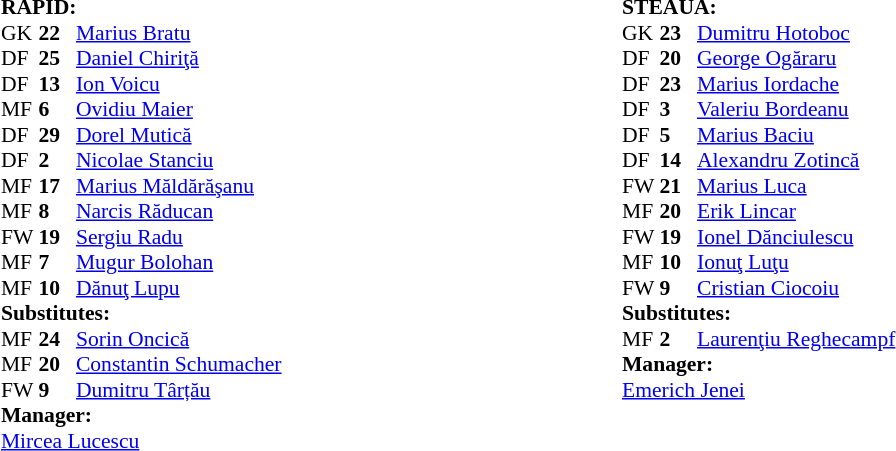<table width="100%">
<tr>
<td valign="top" width="50%"><br><table style="font-size: 90%" cellspacing="0" cellpadding="0" align=center>
<tr>
<td colspan="4"><strong>RAPID:</strong></td>
</tr>
<tr>
<th width=25></th>
<th width=25></th>
</tr>
<tr>
<td>GK</td>
<td><strong>22</strong></td>
<td> <a href='#'>Marius Bratu</a></td>
</tr>
<tr>
<td>DF</td>
<td><strong>25</strong></td>
<td> <a href='#'>Daniel Chiriţă</a></td>
</tr>
<tr>
<td>DF</td>
<td><strong>13</strong></td>
<td> <a href='#'>Ion Voicu</a></td>
<td></td>
</tr>
<tr>
<td>MF</td>
<td><strong>6</strong></td>
<td> <a href='#'>Ovidiu Maier</a></td>
<td></td>
<td></td>
</tr>
<tr>
<td>DF</td>
<td><strong>29</strong></td>
<td> <a href='#'>Dorel Mutică</a></td>
</tr>
<tr>
<td>DF</td>
<td><strong>2</strong></td>
<td> <a href='#'>Nicolae Stanciu</a></td>
</tr>
<tr>
<td>MF</td>
<td><strong>17</strong></td>
<td> <a href='#'>Marius Măldărăşanu</a></td>
<td></td>
</tr>
<tr>
<td>MF</td>
<td><strong>8</strong></td>
<td> <a href='#'>Narcis Răducan</a></td>
<td></td>
<td></td>
</tr>
<tr>
<td>FW</td>
<td><strong>19</strong></td>
<td> <a href='#'>Sergiu Radu</a></td>
<td></td>
<td></td>
</tr>
<tr>
<td>MF</td>
<td><strong>7</strong></td>
<td> <a href='#'>Mugur Bolohan</a></td>
<td></td>
</tr>
<tr>
<td>MF</td>
<td><strong>10</strong></td>
<td> <a href='#'>Dănuţ Lupu</a></td>
</tr>
<tr>
<td colspan=3><strong>Substitutes:</strong></td>
</tr>
<tr>
<td>MF</td>
<td><strong>24</strong></td>
<td> <a href='#'>Sorin Oncică</a></td>
<td></td>
<td></td>
</tr>
<tr>
<td>MF</td>
<td><strong>20</strong></td>
<td> <a href='#'>Constantin Schumacher</a></td>
<td></td>
<td></td>
</tr>
<tr>
<td>FW</td>
<td><strong>9</strong></td>
<td> <a href='#'>Dumitru Târțău</a></td>
<td></td>
<td></td>
</tr>
<tr>
<td colspan=3><strong>Manager:</strong></td>
</tr>
<tr>
<td colspan=4> <a href='#'>Mircea Lucescu</a></td>
</tr>
</table>
</td>
<td valign="top"></td>
<td style="vertical-align:top; width:50%;"><br><table style="font-size: 90%" cellspacing="0" cellpadding="0">
<tr>
<td colspan="4"><strong>STEAUA:</strong></td>
</tr>
<tr>
<th width=25></th>
<th width=25></th>
</tr>
<tr>
<td>GK</td>
<td><strong>23</strong></td>
<td> <a href='#'>Dumitru Hotoboc</a></td>
</tr>
<tr>
<td>DF</td>
<td><strong>20</strong></td>
<td> <a href='#'>George Ogăraru</a></td>
</tr>
<tr>
<td>DF</td>
<td><strong>23</strong></td>
<td> <a href='#'>Marius Iordache</a></td>
<td></td>
<td></td>
</tr>
<tr>
<td>DF</td>
<td><strong>3</strong></td>
<td> <a href='#'>Valeriu Bordeanu</a></td>
</tr>
<tr>
<td>DF</td>
<td><strong>5</strong></td>
<td> <a href='#'>Marius Baciu</a></td>
</tr>
<tr>
<td>DF</td>
<td><strong>14</strong></td>
<td> <a href='#'>Alexandru Zotincă</a></td>
</tr>
<tr>
<td>FW</td>
<td><strong>21</strong></td>
<td> <a href='#'>Marius Luca</a></td>
</tr>
<tr>
<td>MF</td>
<td><strong>20</strong></td>
<td> <a href='#'>Erik Lincar</a></td>
</tr>
<tr>
<td>FW</td>
<td><strong>19</strong></td>
<td> <a href='#'>Ionel Dănciulescu</a></td>
</tr>
<tr>
<td>MF</td>
<td><strong>10</strong></td>
<td> <a href='#'>Ionuţ Luţu</a></td>
</tr>
<tr>
<td>FW</td>
<td><strong>9</strong></td>
<td> <a href='#'>Cristian Ciocoiu</a></td>
</tr>
<tr>
<td colspan=3><strong>Substitutes:</strong></td>
</tr>
<tr>
<td>MF</td>
<td><strong>2</strong></td>
<td> <a href='#'>Laurenţiu Reghecampf</a></td>
<td></td>
<td></td>
</tr>
<tr>
<td colspan=3><strong>Manager:</strong></td>
</tr>
<tr>
<td colspan=4> <a href='#'>Emerich Jenei</a></td>
</tr>
</table>
</td>
</tr>
<tr>
</tr>
</table>
